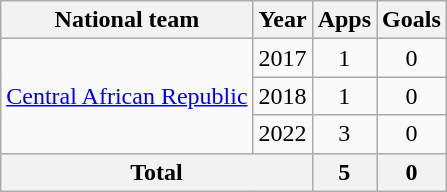<table class="wikitable" style="text-align:center">
<tr>
<th>National team</th>
<th>Year</th>
<th>Apps</th>
<th>Goals</th>
</tr>
<tr>
<td rowspan="3"><a href='#'>Central African Republic</a></td>
<td>2017</td>
<td>1</td>
<td>0</td>
</tr>
<tr>
<td>2018</td>
<td>1</td>
<td>0</td>
</tr>
<tr>
<td>2022</td>
<td>3</td>
<td>0</td>
</tr>
<tr>
<th colspan="2">Total</th>
<th>5</th>
<th>0</th>
</tr>
</table>
